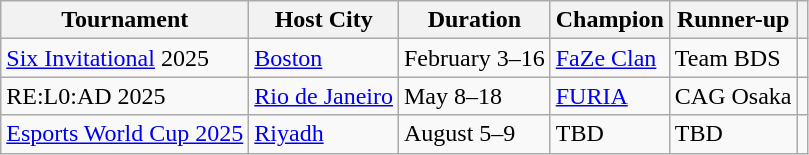<table class="wikitable">
<tr>
<th>Tournament</th>
<th>Host City</th>
<th>Duration</th>
<th>Champion</th>
<th>Runner-up</th>
<th></th>
</tr>
<tr>
<td><a href='#'>Six Invitational</a> 2025</td>
<td> <a href='#'>Boston</a></td>
<td>February 3–16</td>
<td><a href='#'>FaZe Clan</a></td>
<td>Team BDS</td>
<td></td>
</tr>
<tr>
<td>RE:L0:AD 2025</td>
<td> <a href='#'>Rio de Janeiro</a></td>
<td>May 8–18</td>
<td><a href='#'>FURIA</a></td>
<td>CAG Osaka</td>
<td></td>
</tr>
<tr>
<td><a href='#'>Esports World Cup 2025</a></td>
<td> <a href='#'>Riyadh</a></td>
<td>August 5–9</td>
<td>TBD</td>
<td>TBD</td>
<td></td>
</tr>
</table>
